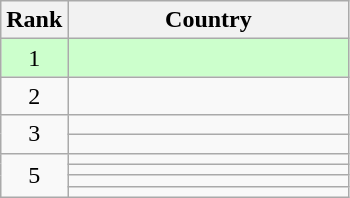<table class=wikitable style="text-align:center;">
<tr>
<th>Rank</th>
<th width=180>Country</th>
</tr>
<tr bgcolor=ccffcc>
<td>1</td>
<td align=left></td>
</tr>
<tr>
<td>2</td>
<td align=left></td>
</tr>
<tr>
<td rowspan=2>3</td>
<td align=left></td>
</tr>
<tr>
<td align=left></td>
</tr>
<tr>
<td rowspan=4>5</td>
<td align=left></td>
</tr>
<tr>
<td align=left></td>
</tr>
<tr>
<td align=left></td>
</tr>
<tr>
<td align=left></td>
</tr>
</table>
